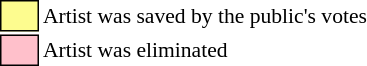<table class="toccolours" style="font-size: 90%; white-space: nowrap">
<tr>
<td style="background:#fdfc8f; border:1px solid black;">      </td>
<td>Artist was saved by the public's votes</td>
</tr>
<tr>
<td style="background:pink; border:1px solid black;">      </td>
<td>Artist was eliminated</td>
</tr>
</table>
